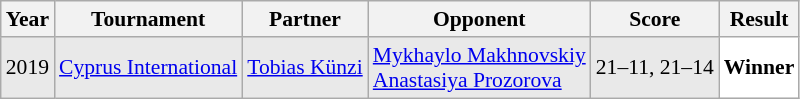<table class="sortable wikitable" style="font-size: 90%;">
<tr>
<th>Year</th>
<th>Tournament</th>
<th>Partner</th>
<th>Opponent</th>
<th>Score</th>
<th>Result</th>
</tr>
<tr style="background:#E9E9E9">
<td align="center">2019</td>
<td align="left"><a href='#'>Cyprus International</a></td>
<td align="left"> <a href='#'>Tobias Künzi</a></td>
<td align="left"> <a href='#'>Mykhaylo Makhnovskiy</a> <br>  <a href='#'>Anastasiya Prozorova</a></td>
<td align="left">21–11, 21–14</td>
<td style="text-align:left; background:white"> <strong>Winner</strong></td>
</tr>
</table>
